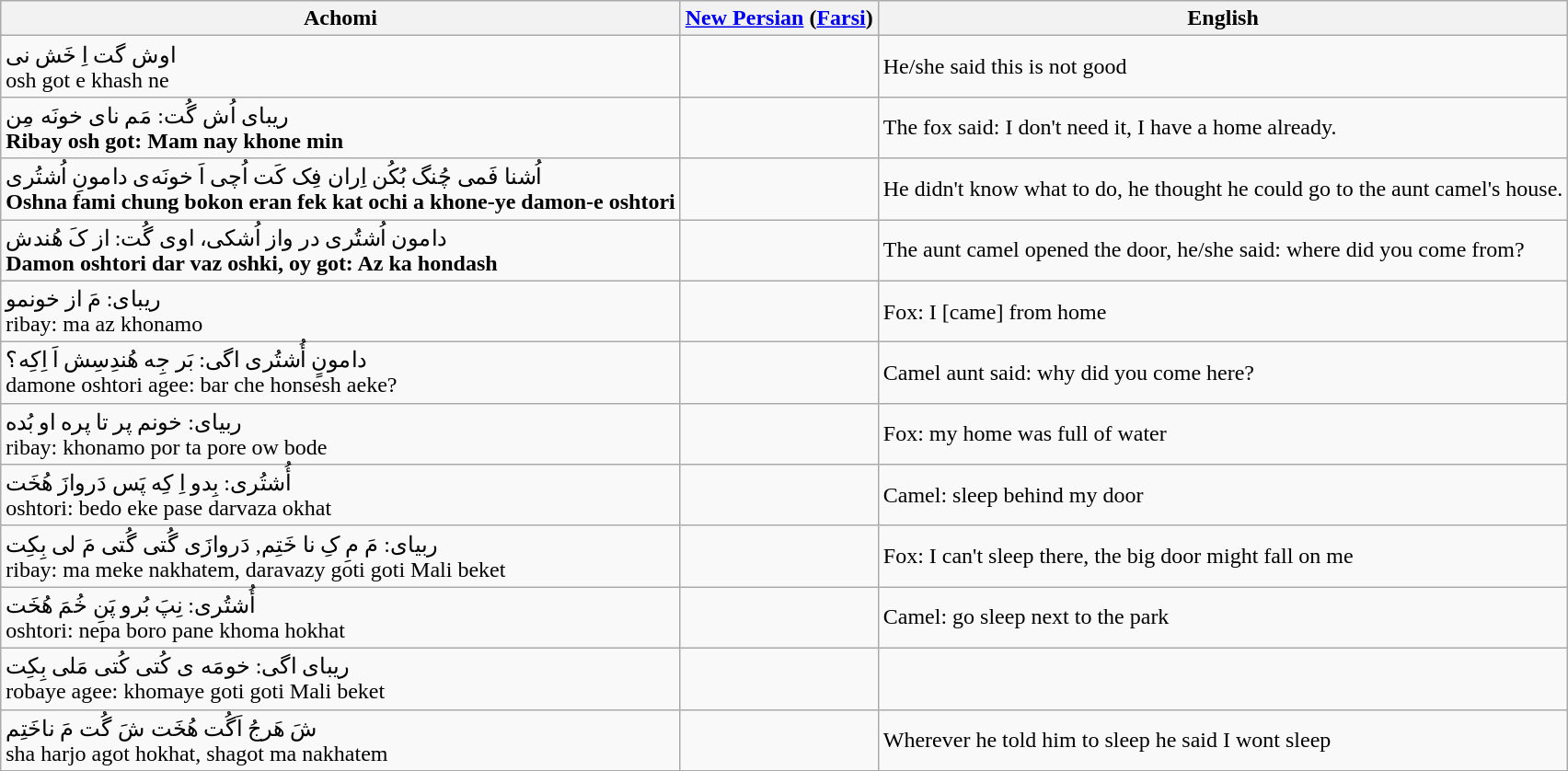<table class="wikitable">
<tr>
<th>Achomi</th>
<th><a href='#'>New Persian</a> (<a href='#'>Farsi</a>)</th>
<th>English</th>
</tr>
<tr>
<td>اوش گت اِ خَش نی<br>osh got e khash ne</td>
<td><br></td>
<td>He/she said this is not good</td>
</tr>
<tr>
<td>ریبای اُش گُت: مَم نای خونَه مِن<br><strong>Ribay osh got: Mam nay khone min</strong></td>
<td><br><br></td>
<td>The fox said: I don't need it, I have a home already.</td>
</tr>
<tr>
<td>اُشنا فَمی چُنگ بُکُن اِران فِک کَت اُچی اَ خونَه‌ی دامونِ اُشتُری<br><strong>Oshna fami chung bokon eran fek kat ochi a khone-ye damon-e oshtori</strong></td>
<td><br><br></td>
<td>He didn't know what to do, he thought he could go to the aunt camel's house.</td>
</tr>
<tr>
<td>دامون اُشتُری در واز اُشکی، اوی گُت: از کَ هُندش<br><strong>Damon oshtori dar vaz oshki, oy got: Az ka hondash</strong></td>
<td></td>
<td>The aunt camel opened the door, he/she said: where did you come from?</td>
</tr>
<tr>
<td>ریبای: مَ از خونمو<br>ribay: ma az khonamo</td>
<td><br></td>
<td>Fox: I [came] from home</td>
</tr>
<tr>
<td>دامونٍ أُشتُرى اگی: بَر جِه هُندِسِش اَ اِكِه؟<br>damone oshtori agee: bar che honsesh aeke?</td>
<td><br><br></td>
<td>Camel aunt said: why did you come here?</td>
</tr>
<tr>
<td>ربياى: خونم پر تا پره او بُده<br>ribay: khonamo por ta pore ow bode</td>
<td></td>
<td>Fox: my home was full of water</td>
</tr>
<tr>
<td>أُشتُرى: بِدو اِ كِه پَس دَروازَ هُخَت<br>oshtori: bedo eke pase darvaza okhat</td>
<td></td>
<td>Camel: sleep behind my door</td>
</tr>
<tr>
<td>ربياى: مَ مِ کِ نا خَتِم, دَروازَى گُتى گُتى مَ لى بِكِت<br>ribay: ma meke nakhatem, daravazy goti goti Mali beket</td>
<td><br><br></td>
<td>Fox: I can't sleep there, the big door might fall on me</td>
</tr>
<tr>
<td>أُشتُرى: نِپَ بُرو پَنِ خُمَ هُخَت<br>oshtori: nepa boro pane khoma hokhat</td>
<td></td>
<td>Camel: go sleep next to the park</td>
</tr>
<tr>
<td>ریبای اگی: خومَه ى كُتى كُتى مَلى بِكِت<br>robaye agee: khomaye goti goti Mali beket</td>
<td></td>
<td></td>
</tr>
<tr>
<td>شَ هَرجُ اَگُت هُخَت شَ گُت مَ ناخَتِم<br>sha harjo agot hokhat, shagot ma nakhatem</td>
<td><br></td>
<td>Wherever he told him to sleep he said I wont sleep</td>
</tr>
</table>
